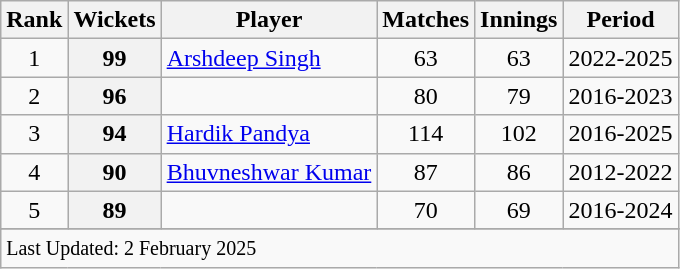<table class="wikitable sortable">
<tr>
<th scope=col>Rank</th>
<th scope=col>Wickets</th>
<th scope=col>Player</th>
<th scope=col>Matches</th>
<th scope=col>Innings</th>
<th scope=col>Period</th>
</tr>
<tr>
<td align=center>1</td>
<th scope=row style=text-align:center;>99</th>
<td><a href='#'>Arshdeep Singh</a></td>
<td align=center>63</td>
<td align=center>63</td>
<td>2022-2025</td>
</tr>
<tr>
<td align=center>2</td>
<th scope=row style=text-align:center;>96</th>
<td></td>
<td align=center>80</td>
<td align=center>79</td>
<td>2016-2023</td>
</tr>
<tr>
<td align=center>3</td>
<th scope=row style=text-align:center;>94</th>
<td><a href='#'>Hardik Pandya</a></td>
<td align=center>114</td>
<td align=center>102</td>
<td>2016-2025</td>
</tr>
<tr>
<td align=center>4</td>
<th scope=row style=text-align:center;>90</th>
<td><a href='#'>Bhuvneshwar Kumar</a></td>
<td align=center>87</td>
<td align=center>86</td>
<td>2012-2022</td>
</tr>
<tr>
<td align=center>5</td>
<th scope=row style=text-align:center;>89</th>
<td></td>
<td align=center>70</td>
<td align=center>69</td>
<td>2016-2024</td>
</tr>
<tr>
</tr>
<tr class=sortbottom>
<td colspan=8><small>Last Updated: 2 February 2025</small></td>
</tr>
</table>
